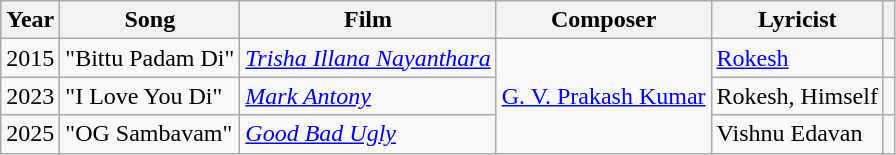<table class="wikitable sortable">
<tr>
<th scope="col">Year</th>
<th scope="col">Song</th>
<th scope="col">Film</th>
<th scope="col">Composer</th>
<th scope="col">Lyricist</th>
<th scope="col" class=unsortable></th>
</tr>
<tr>
<td>2015</td>
<td>"Bittu Padam Di"</td>
<td><em><a href='#'>Trisha Illana Nayanthara</a></em></td>
<td rowspan="3"><a href='#'>G. V. Prakash Kumar</a></td>
<td><a href='#'>Rokesh</a></td>
<td></td>
</tr>
<tr>
<td>2023</td>
<td>"I Love You Di"</td>
<td><a href='#'><em>Mark Antony</em></a></td>
<td>Rokesh, Himself</td>
<td></td>
</tr>
<tr>
<td>2025</td>
<td>"OG Sambavam"</td>
<td><em><a href='#'>Good Bad Ugly</a></em></td>
<td>Vishnu Edavan</td>
<td></td>
</tr>
</table>
